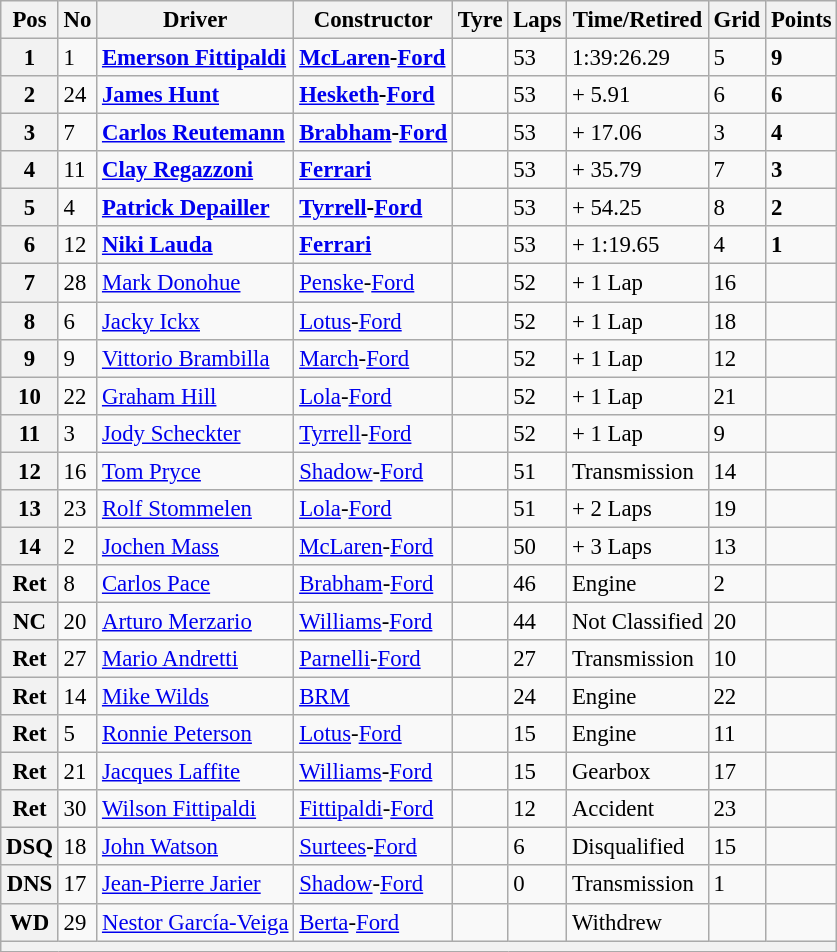<table class="wikitable" style="font-size: 95%">
<tr>
<th>Pos</th>
<th>No</th>
<th>Driver</th>
<th>Constructor</th>
<th>Tyre</th>
<th>Laps</th>
<th>Time/Retired</th>
<th>Grid</th>
<th>Points</th>
</tr>
<tr>
<th>1</th>
<td>1</td>
<td> <strong><a href='#'>Emerson Fittipaldi</a></strong></td>
<td><strong><a href='#'>McLaren</a>-<a href='#'>Ford</a></strong></td>
<td></td>
<td>53</td>
<td>1:39:26.29</td>
<td>5</td>
<td><strong>9</strong></td>
</tr>
<tr>
<th>2</th>
<td>24</td>
<td> <strong><a href='#'>James Hunt</a></strong></td>
<td><strong><a href='#'>Hesketh</a>-<a href='#'>Ford</a></strong></td>
<td></td>
<td>53</td>
<td>+ 5.91</td>
<td>6</td>
<td><strong>6</strong></td>
</tr>
<tr>
<th>3</th>
<td>7</td>
<td> <strong><a href='#'>Carlos Reutemann</a></strong></td>
<td><strong><a href='#'>Brabham</a>-<a href='#'>Ford</a></strong></td>
<td></td>
<td>53</td>
<td>+ 17.06</td>
<td>3</td>
<td><strong>4</strong></td>
</tr>
<tr>
<th>4</th>
<td>11</td>
<td> <strong><a href='#'>Clay Regazzoni</a></strong></td>
<td><strong><a href='#'>Ferrari</a></strong></td>
<td></td>
<td>53</td>
<td>+ 35.79</td>
<td>7</td>
<td><strong>3</strong></td>
</tr>
<tr>
<th>5</th>
<td>4</td>
<td> <strong><a href='#'>Patrick Depailler</a></strong></td>
<td><strong><a href='#'>Tyrrell</a>-<a href='#'>Ford</a></strong></td>
<td></td>
<td>53</td>
<td>+ 54.25</td>
<td>8</td>
<td><strong>2</strong></td>
</tr>
<tr>
<th>6</th>
<td>12</td>
<td> <strong><a href='#'>Niki Lauda</a></strong></td>
<td><strong><a href='#'>Ferrari</a></strong></td>
<td></td>
<td>53</td>
<td>+ 1:19.65</td>
<td>4</td>
<td><strong>1</strong></td>
</tr>
<tr>
<th>7</th>
<td>28</td>
<td> <a href='#'>Mark Donohue</a></td>
<td><a href='#'>Penske</a>-<a href='#'>Ford</a></td>
<td></td>
<td>52</td>
<td>+ 1 Lap</td>
<td>16</td>
<td> </td>
</tr>
<tr>
<th>8</th>
<td>6</td>
<td> <a href='#'>Jacky Ickx</a></td>
<td><a href='#'>Lotus</a>-<a href='#'>Ford</a></td>
<td></td>
<td>52</td>
<td>+ 1 Lap</td>
<td>18</td>
<td> </td>
</tr>
<tr>
<th>9</th>
<td>9</td>
<td> <a href='#'>Vittorio Brambilla</a></td>
<td><a href='#'>March</a>-<a href='#'>Ford</a></td>
<td></td>
<td>52</td>
<td>+ 1 Lap</td>
<td>12</td>
<td> </td>
</tr>
<tr>
<th>10</th>
<td>22</td>
<td> <a href='#'>Graham Hill</a></td>
<td><a href='#'>Lola</a>-<a href='#'>Ford</a></td>
<td></td>
<td>52</td>
<td>+ 1 Lap</td>
<td>21</td>
<td> </td>
</tr>
<tr>
<th>11</th>
<td>3</td>
<td> <a href='#'>Jody Scheckter</a></td>
<td><a href='#'>Tyrrell</a>-<a href='#'>Ford</a></td>
<td></td>
<td>52</td>
<td>+ 1 Lap</td>
<td>9</td>
<td> </td>
</tr>
<tr>
<th>12</th>
<td>16</td>
<td> <a href='#'>Tom Pryce</a></td>
<td><a href='#'>Shadow</a>-<a href='#'>Ford</a></td>
<td></td>
<td>51</td>
<td>Transmission</td>
<td>14</td>
<td> </td>
</tr>
<tr>
<th>13</th>
<td>23</td>
<td> <a href='#'>Rolf Stommelen</a></td>
<td><a href='#'>Lola</a>-<a href='#'>Ford</a></td>
<td></td>
<td>51</td>
<td>+ 2 Laps</td>
<td>19</td>
<td> </td>
</tr>
<tr>
<th>14</th>
<td>2</td>
<td> <a href='#'>Jochen Mass</a></td>
<td><a href='#'>McLaren</a>-<a href='#'>Ford</a></td>
<td></td>
<td>50</td>
<td>+ 3 Laps</td>
<td>13</td>
<td> </td>
</tr>
<tr>
<th>Ret</th>
<td>8</td>
<td> <a href='#'>Carlos Pace</a></td>
<td><a href='#'>Brabham</a>-<a href='#'>Ford</a></td>
<td></td>
<td>46</td>
<td>Engine</td>
<td>2</td>
<td> </td>
</tr>
<tr>
<th>NC</th>
<td>20</td>
<td> <a href='#'>Arturo Merzario</a></td>
<td><a href='#'>Williams</a>-<a href='#'>Ford</a></td>
<td></td>
<td>44</td>
<td>Not Classified</td>
<td>20</td>
<td> </td>
</tr>
<tr>
<th>Ret</th>
<td>27</td>
<td> <a href='#'>Mario Andretti</a></td>
<td><a href='#'>Parnelli</a>-<a href='#'>Ford</a></td>
<td></td>
<td>27</td>
<td>Transmission</td>
<td>10</td>
<td> </td>
</tr>
<tr>
<th>Ret</th>
<td>14</td>
<td> <a href='#'>Mike Wilds</a></td>
<td><a href='#'>BRM</a></td>
<td></td>
<td>24</td>
<td>Engine</td>
<td>22</td>
<td> </td>
</tr>
<tr>
<th>Ret</th>
<td>5</td>
<td> <a href='#'>Ronnie Peterson</a></td>
<td><a href='#'>Lotus</a>-<a href='#'>Ford</a></td>
<td></td>
<td>15</td>
<td>Engine</td>
<td>11</td>
<td> </td>
</tr>
<tr>
<th>Ret</th>
<td>21</td>
<td> <a href='#'>Jacques Laffite</a></td>
<td><a href='#'>Williams</a>-<a href='#'>Ford</a></td>
<td></td>
<td>15</td>
<td>Gearbox</td>
<td>17</td>
<td> </td>
</tr>
<tr>
<th>Ret</th>
<td>30</td>
<td> <a href='#'>Wilson Fittipaldi</a></td>
<td><a href='#'>Fittipaldi</a>-<a href='#'>Ford</a></td>
<td></td>
<td>12</td>
<td>Accident</td>
<td>23</td>
<td> </td>
</tr>
<tr>
<th>DSQ</th>
<td>18</td>
<td> <a href='#'>John Watson</a></td>
<td><a href='#'>Surtees</a>-<a href='#'>Ford</a></td>
<td></td>
<td>6</td>
<td>Disqualified</td>
<td>15</td>
<td> </td>
</tr>
<tr>
<th>DNS</th>
<td>17</td>
<td> <a href='#'>Jean-Pierre Jarier</a></td>
<td><a href='#'>Shadow</a>-<a href='#'>Ford</a></td>
<td></td>
<td>0</td>
<td>Transmission</td>
<td>1</td>
<td> </td>
</tr>
<tr>
<th>WD</th>
<td>29</td>
<td> <a href='#'>Nestor García-Veiga</a></td>
<td><a href='#'>Berta</a>-<a href='#'>Ford</a></td>
<td></td>
<td></td>
<td>Withdrew</td>
<td></td>
<td></td>
</tr>
<tr>
<th colspan="9"></th>
</tr>
</table>
